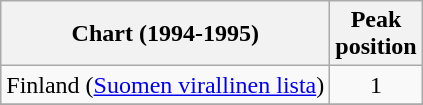<table class="wikitable sortable">
<tr>
<th>Chart (1994-1995)</th>
<th>Peak<br>position</th>
</tr>
<tr>
<td>Finland (<a href='#'>Suomen virallinen lista</a>)</td>
<td align="center">1</td>
</tr>
<tr>
</tr>
<tr>
</tr>
<tr>
</tr>
<tr>
</tr>
</table>
